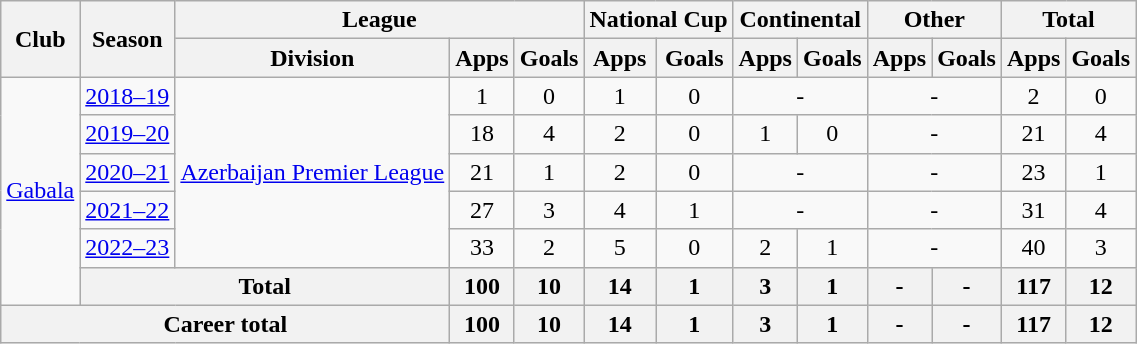<table class="wikitable" style="text-align:center">
<tr>
<th rowspan="2">Club</th>
<th rowspan="2">Season</th>
<th colspan="3">League</th>
<th colspan="2">National Cup</th>
<th colspan="2">Continental</th>
<th colspan="2">Other</th>
<th colspan="2">Total</th>
</tr>
<tr>
<th>Division</th>
<th>Apps</th>
<th>Goals</th>
<th>Apps</th>
<th>Goals</th>
<th>Apps</th>
<th>Goals</th>
<th>Apps</th>
<th>Goals</th>
<th>Apps</th>
<th>Goals</th>
</tr>
<tr>
<td rowspan="6"><a href='#'>Gabala</a></td>
<td><a href='#'>2018–19</a></td>
<td rowspan="5"><a href='#'>Azerbaijan Premier League</a></td>
<td>1</td>
<td>0</td>
<td>1</td>
<td>0</td>
<td colspan="2">-</td>
<td colspan="2">-</td>
<td>2</td>
<td>0</td>
</tr>
<tr>
<td><a href='#'>2019–20</a></td>
<td>18</td>
<td>4</td>
<td>2</td>
<td>0</td>
<td>1</td>
<td>0</td>
<td colspan="2">-</td>
<td>21</td>
<td>4</td>
</tr>
<tr>
<td><a href='#'>2020–21</a></td>
<td>21</td>
<td>1</td>
<td>2</td>
<td>0</td>
<td colspan="2">-</td>
<td colspan="2">-</td>
<td>23</td>
<td>1</td>
</tr>
<tr>
<td><a href='#'>2021–22</a></td>
<td>27</td>
<td>3</td>
<td>4</td>
<td>1</td>
<td colspan="2">-</td>
<td colspan="2">-</td>
<td>31</td>
<td>4</td>
</tr>
<tr>
<td><a href='#'>2022–23</a></td>
<td>33</td>
<td>2</td>
<td>5</td>
<td>0</td>
<td>2</td>
<td>1</td>
<td colspan="2">-</td>
<td>40</td>
<td>3</td>
</tr>
<tr>
<th colspan="2">Total</th>
<th>100</th>
<th>10</th>
<th>14</th>
<th>1</th>
<th>3</th>
<th>1</th>
<th>-</th>
<th>-</th>
<th>117</th>
<th>12</th>
</tr>
<tr>
<th colspan="3">Career total</th>
<th>100</th>
<th>10</th>
<th>14</th>
<th>1</th>
<th>3</th>
<th>1</th>
<th>-</th>
<th>-</th>
<th>117</th>
<th>12</th>
</tr>
</table>
